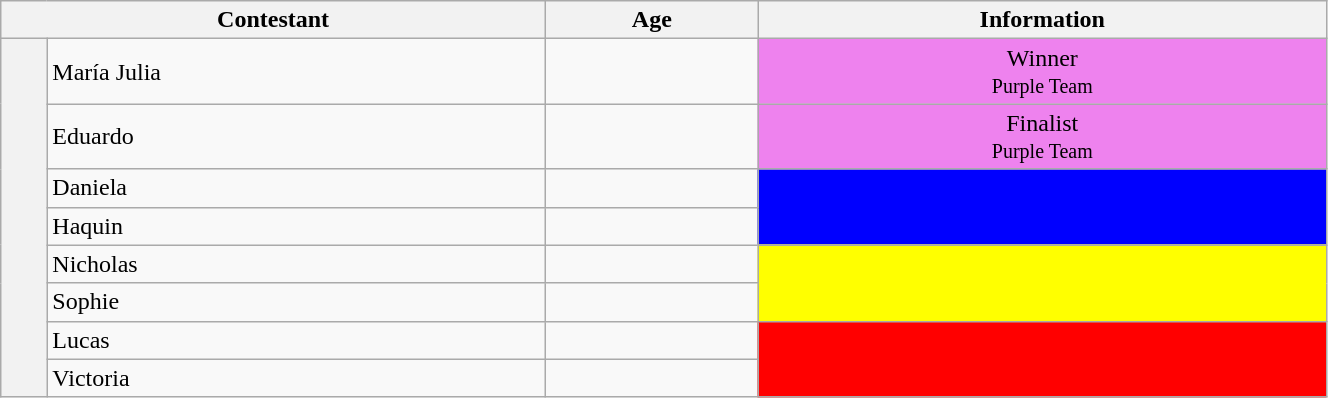<table class="wikitable" style="width:70%;">
<tr>
<th colspan="2">Contestant</th>
<th>Age</th>
<th>Information</th>
</tr>
<tr>
<th rowspan="8"></th>
<td> María Julia</td>
<td></td>
<td style="background:violet" align="center">Winner<br><small>Purple Team</small></td>
</tr>
<tr>
<td> Eduardo</td>
<td></td>
<td style="background:violet" align="center">Finalist<br><small>Purple Team</small></td>
</tr>
<tr>
<td> Daniela</td>
<td></td>
<td rowspan="2;" style="background:blue;"></td>
</tr>
<tr>
<td> Haquin</td>
<td></td>
</tr>
<tr>
<td> Nicholas</td>
<td></td>
<td rowspan="2;" style="background:yellow;"></td>
</tr>
<tr>
<td> Sophie</td>
<td></td>
</tr>
<tr>
<td> Lucas</td>
<td></td>
<td rowspan="2;" style="background:red;"></td>
</tr>
<tr>
<td> Victoria</td>
<td></td>
</tr>
</table>
